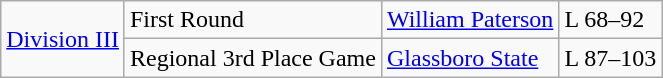<table class="wikitable">
<tr>
<td rowspan="5"><a href='#'>Division III</a></td>
<td>First Round</td>
<td><a href='#'>William Paterson</a></td>
<td>L 68–92</td>
</tr>
<tr>
<td>Regional 3rd Place Game</td>
<td><a href='#'>Glassboro State</a></td>
<td>L 87–103</td>
</tr>
</table>
